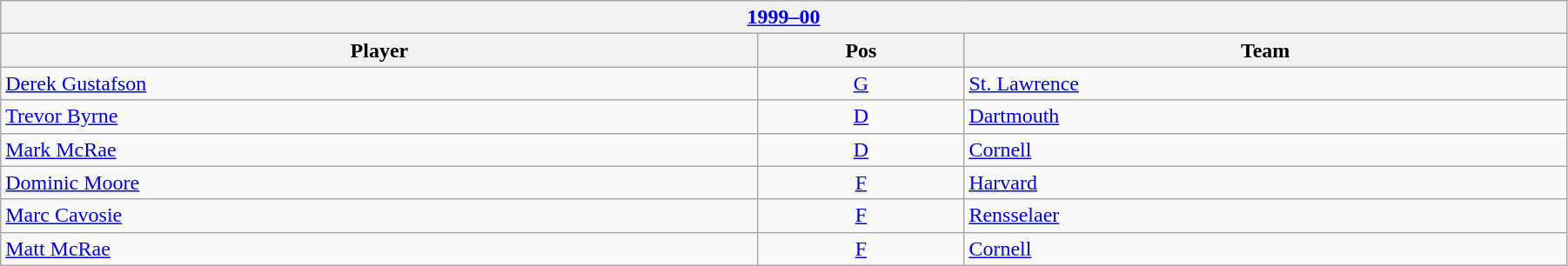<table class="wikitable" width=95%>
<tr>
<th colspan=3><a href='#'>1999–00</a></th>
</tr>
<tr>
<th>Player</th>
<th>Pos</th>
<th>Team</th>
</tr>
<tr>
<td><a href='#'>Derek Gustafson</a></td>
<td align=center><a href='#'>G</a></td>
<td><a href='#'>St. Lawrence</a></td>
</tr>
<tr>
<td><a href='#'>Trevor Byrne</a></td>
<td align=center><a href='#'>D</a></td>
<td><a href='#'>Dartmouth</a></td>
</tr>
<tr>
<td><a href='#'>Mark McRae</a></td>
<td align=center><a href='#'>D</a></td>
<td><a href='#'>Cornell</a></td>
</tr>
<tr>
<td><a href='#'>Dominic Moore</a></td>
<td align=center><a href='#'>F</a></td>
<td><a href='#'>Harvard</a></td>
</tr>
<tr>
<td><a href='#'>Marc Cavosie</a></td>
<td align=center><a href='#'>F</a></td>
<td><a href='#'>Rensselaer</a></td>
</tr>
<tr>
<td><a href='#'>Matt McRae</a></td>
<td align=center><a href='#'>F</a></td>
<td><a href='#'>Cornell</a></td>
</tr>
</table>
